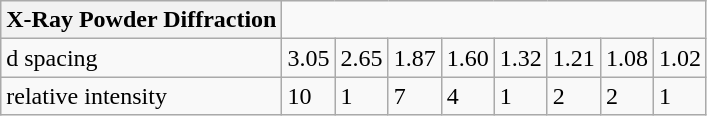<table class="wikitable">
<tr>
<th>X-Ray Powder Diffraction</th>
</tr>
<tr>
<td>d spacing</td>
<td>3.05</td>
<td>2.65</td>
<td>1.87</td>
<td>1.60</td>
<td>1.32</td>
<td>1.21</td>
<td>1.08</td>
<td>1.02</td>
</tr>
<tr>
<td>relative intensity</td>
<td>10</td>
<td>1</td>
<td>7</td>
<td>4</td>
<td>1</td>
<td>2</td>
<td>2</td>
<td>1</td>
</tr>
</table>
